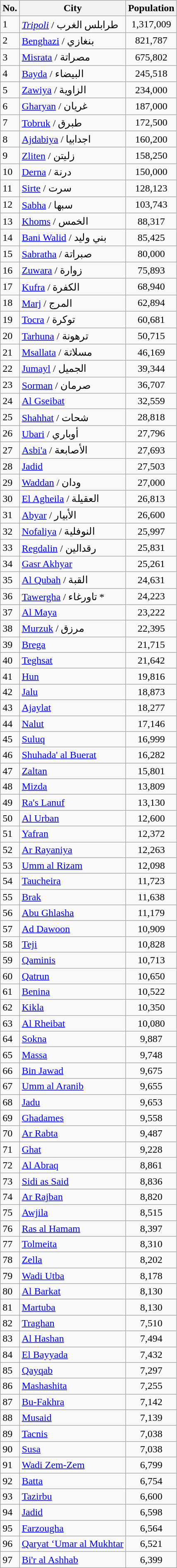<table class="wikitable sortable" border="2">
<tr>
<th>No.</th>
<th>City</th>
<th data-sort-type="number">Population<br></th>
</tr>
<tr>
<td>1</td>
<td><em><a href='#'>Tripoli</a></em> / طرابلس الغرب</td>
<td align="center">1,317,009</td>
</tr>
<tr>
<td>2</td>
<td><a href='#'>Benghazi</a> / بنغازي</td>
<td align="center">821,787</td>
</tr>
<tr>
<td>3</td>
<td><a href='#'>Misrata</a> / مصراتة</td>
<td align="center">675,802</td>
</tr>
<tr>
<td>4</td>
<td><a href='#'>Bayda</a> / البيضاء</td>
<td align="center">245,518</td>
</tr>
<tr>
<td>5</td>
<td><a href='#'>Zawiya</a> / الزاوية</td>
<td align="center">234,000</td>
</tr>
<tr>
<td>6</td>
<td><a href='#'>Gharyan</a> / غريان</td>
<td align="center">187,000</td>
</tr>
<tr>
<td>7</td>
<td><a href='#'>Tobruk</a> / طبرق</td>
<td align="center">172,500</td>
</tr>
<tr>
<td>8</td>
<td><a href='#'>Ajdabiya</a> / اجدابيا</td>
<td align="center">160,200</td>
</tr>
<tr>
<td>9</td>
<td><a href='#'>Zliten</a> / زليتن</td>
<td align="center">158,250</td>
</tr>
<tr>
<td>10</td>
<td><a href='#'>Derna</a> / درنة</td>
<td align="center">150,000</td>
</tr>
<tr>
<td>11</td>
<td><a href='#'>Sirte</a> / سرت</td>
<td align="center">128,123</td>
</tr>
<tr>
<td>12</td>
<td><a href='#'>Sabha</a> / سبها</td>
<td align="center">103,743</td>
</tr>
<tr>
<td>13</td>
<td><a href='#'>Khoms</a> / الخمس</td>
<td align="center">88,317</td>
</tr>
<tr>
<td>14</td>
<td><a href='#'>Bani Walid</a> / بني وليد</td>
<td align="center">85,425</td>
</tr>
<tr>
<td>15</td>
<td><a href='#'>Sabratha</a> / صبراتة</td>
<td align="center">80,000</td>
</tr>
<tr>
<td>16</td>
<td><a href='#'>Zuwara</a> / زوارة</td>
<td align="center">75,893</td>
</tr>
<tr>
<td>17</td>
<td><a href='#'>Kufra</a> / الكفرة</td>
<td align="center">68,940</td>
</tr>
<tr>
<td>18</td>
<td><a href='#'>Marj</a> / المرج</td>
<td align="center">62,894</td>
</tr>
<tr>
<td>19</td>
<td><a href='#'>Tocra</a> / توكرة</td>
<td align="center">60,681</td>
</tr>
<tr>
<td>20</td>
<td><a href='#'>Tarhuna</a> / ترهونة</td>
<td align="center">50,715</td>
</tr>
<tr>
<td>21</td>
<td><a href='#'>Msallata</a> / مسلاتة</td>
<td align="center">46,169</td>
</tr>
<tr>
<td>22</td>
<td><a href='#'>Jumayl</a> / الجميل</td>
<td align="center">39,344</td>
</tr>
<tr>
<td>23</td>
<td><a href='#'>Sorman</a> / صرمان</td>
<td align="center">36,707</td>
</tr>
<tr>
<td>24</td>
<td><a href='#'>Al Gseibat</a></td>
<td align="center">32,559</td>
</tr>
<tr>
<td>25</td>
<td><a href='#'>Shahhat</a> / شحات</td>
<td align="center">28,818</td>
</tr>
<tr>
<td>26</td>
<td><a href='#'>Ubari</a> / أوباري</td>
<td align="center">27,796</td>
</tr>
<tr>
<td>27</td>
<td><a href='#'>Asbi'a</a> / الأصابعة</td>
<td align="center">27,693</td>
</tr>
<tr>
<td>28</td>
<td><a href='#'>Jadid</a></td>
<td align="center">27,503</td>
</tr>
<tr>
<td>29</td>
<td><a href='#'>Waddan</a> / ودان</td>
<td align="center">27,000</td>
</tr>
<tr>
<td>30</td>
<td><a href='#'>El Agheila</a> / العقيلة</td>
<td align="center">26,813</td>
</tr>
<tr>
<td>31</td>
<td><a href='#'>Abyar</a> / الأبيار</td>
<td align="center">26,600</td>
</tr>
<tr>
<td>32</td>
<td><a href='#'>Nofaliya</a> / النوفلية</td>
<td align="center">25,997</td>
</tr>
<tr>
<td>33</td>
<td><a href='#'>Regdalin</a> / رقدالين</td>
<td align="center">25,831</td>
</tr>
<tr>
<td>34</td>
<td><a href='#'>Gasr Akhyar</a></td>
<td align="center">25,261</td>
</tr>
<tr>
<td>35</td>
<td><a href='#'>Al Qubah</a> / القبة</td>
<td align="center">24,631</td>
</tr>
<tr>
<td>36</td>
<td><a href='#'>Tawergha</a> / تاورغاء *</td>
<td align="center">24,223</td>
</tr>
<tr>
<td>37</td>
<td><a href='#'>Al Maya</a></td>
<td align="center">23,222</td>
</tr>
<tr>
<td>38</td>
<td><a href='#'>Murzuk</a> / مرزق</td>
<td align="center">22,395</td>
</tr>
<tr>
<td>39</td>
<td><a href='#'>Brega</a></td>
<td align="center">21,715</td>
</tr>
<tr>
<td>40</td>
<td><a href='#'>Teghsat</a></td>
<td align="center">21,642</td>
</tr>
<tr>
<td>41</td>
<td><a href='#'>Hun</a></td>
<td align="center">19,816</td>
</tr>
<tr>
<td>42</td>
<td><a href='#'>Jalu</a></td>
<td align="center">18,873</td>
</tr>
<tr>
<td>43</td>
<td><a href='#'>Ajaylat</a></td>
<td align="center">18,277</td>
</tr>
<tr>
<td>44</td>
<td><a href='#'>Nalut</a></td>
<td align="center">17,146</td>
</tr>
<tr>
<td>45</td>
<td><a href='#'>Suluq</a></td>
<td align="center">16,999</td>
</tr>
<tr>
<td>46</td>
<td><a href='#'>Shuhada' al Buerat</a></td>
<td align="center">16,282</td>
</tr>
<tr>
<td>47</td>
<td><a href='#'>Zaltan</a></td>
<td align="center">15,801</td>
</tr>
<tr>
<td>48</td>
<td><a href='#'>Mizda</a></td>
<td align="center">13,809</td>
</tr>
<tr>
<td>49</td>
<td><a href='#'>Ra's Lanuf</a></td>
<td align="center">13,130</td>
</tr>
<tr>
<td>50</td>
<td><a href='#'>Al Urban</a></td>
<td align="center">12,600</td>
</tr>
<tr>
<td>51</td>
<td><a href='#'>Yafran</a></td>
<td align="center">12,372</td>
</tr>
<tr>
<td>52</td>
<td><a href='#'>Ar Rayaniya</a></td>
<td align="center">12,263</td>
</tr>
<tr>
<td>53</td>
<td><a href='#'>Umm al Rizam</a></td>
<td align="center">12,098</td>
</tr>
<tr>
<td>54</td>
<td><a href='#'>Taucheira</a></td>
<td align="center">11,723</td>
</tr>
<tr>
<td>55</td>
<td><a href='#'>Brak</a></td>
<td align="center">11,638</td>
</tr>
<tr>
<td>56</td>
<td><a href='#'>Abu Ghlasha</a></td>
<td align="center">11,179</td>
</tr>
<tr>
<td>57</td>
<td><a href='#'>Ad Dawoon</a></td>
<td align="center">10,909</td>
</tr>
<tr>
<td>58</td>
<td><a href='#'>Teji</a></td>
<td align="center">10,828</td>
</tr>
<tr>
<td>59</td>
<td><a href='#'>Qaminis</a></td>
<td align="center">10,713</td>
</tr>
<tr>
<td>60</td>
<td><a href='#'>Qatrun</a></td>
<td align="center">10,650</td>
</tr>
<tr>
<td>61</td>
<td><a href='#'>Benina</a></td>
<td align="center">10,522</td>
</tr>
<tr>
<td>62</td>
<td><a href='#'>Kikla</a></td>
<td align="center">10,350</td>
</tr>
<tr>
<td>63</td>
<td><a href='#'>Al Rheibat</a></td>
<td align="center">10,080</td>
</tr>
<tr>
<td>64</td>
<td><a href='#'>Sokna</a></td>
<td align="center">9,887</td>
</tr>
<tr>
<td>65</td>
<td><a href='#'>Massa</a></td>
<td align="center">9,748</td>
</tr>
<tr>
<td>66</td>
<td><a href='#'>Bin Jawad</a></td>
<td align="center">9,675</td>
</tr>
<tr>
<td>67</td>
<td><a href='#'>Umm al Aranib</a></td>
<td align="center">9,655</td>
</tr>
<tr>
<td>68</td>
<td><a href='#'>Jadu</a></td>
<td align="center">9,653</td>
</tr>
<tr>
<td>69</td>
<td><a href='#'>Ghadames</a></td>
<td align="center">9,558</td>
</tr>
<tr>
<td>70</td>
<td><a href='#'>Ar Rabta</a></td>
<td align="center">9,487</td>
</tr>
<tr>
<td>71</td>
<td><a href='#'>Ghat</a></td>
<td align="center">9,228</td>
</tr>
<tr>
<td>72</td>
<td><a href='#'>Al Abraq</a></td>
<td align="center">8,861</td>
</tr>
<tr>
<td>73</td>
<td><a href='#'>Sidi as Said</a></td>
<td align="center">8,836</td>
</tr>
<tr>
<td>74</td>
<td><a href='#'>Ar Rajban</a></td>
<td align="center">8,820</td>
</tr>
<tr>
<td>75</td>
<td><a href='#'>Awjila</a></td>
<td align="center">8,515</td>
</tr>
<tr>
<td>76</td>
<td><a href='#'>Ras al Hamam</a></td>
<td align="center">8,397</td>
</tr>
<tr>
<td>77</td>
<td><a href='#'>Tolmeita</a></td>
<td align="center">8,310</td>
</tr>
<tr>
<td>78</td>
<td><a href='#'>Zella</a></td>
<td align="center">8,202</td>
</tr>
<tr>
<td>79</td>
<td><a href='#'>Wadi Utba</a></td>
<td align="center">8,178</td>
</tr>
<tr>
<td>80</td>
<td><a href='#'>Al Barkat</a></td>
<td align="center">8,130</td>
</tr>
<tr>
<td>81</td>
<td><a href='#'>Martuba</a></td>
<td align="center">8,130</td>
</tr>
<tr>
<td>82</td>
<td><a href='#'>Traghan</a></td>
<td align="center">7,510</td>
</tr>
<tr>
<td>83</td>
<td><a href='#'>Al Hashan</a></td>
<td align="center">7,494</td>
</tr>
<tr>
<td>84</td>
<td><a href='#'>El Bayyada</a></td>
<td align="center">7,432</td>
</tr>
<tr>
<td>85</td>
<td><a href='#'>Qayqab</a></td>
<td align="center">7,297</td>
</tr>
<tr>
<td>86</td>
<td><a href='#'>Mashashita</a></td>
<td align="center">7,255</td>
</tr>
<tr>
<td>87</td>
<td><a href='#'>Bu-Fakhra</a></td>
<td align="center">7,142</td>
</tr>
<tr>
<td>88</td>
<td><a href='#'>Musaid</a></td>
<td align="center">7,139</td>
</tr>
<tr>
<td>89</td>
<td><a href='#'>Tacnis</a></td>
<td align="center">7,038</td>
</tr>
<tr>
<td>90</td>
<td><a href='#'>Susa</a></td>
<td align="center">7,038</td>
</tr>
<tr>
<td>91</td>
<td><a href='#'>Wadi Zem-Zem</a></td>
<td align="center">6,799</td>
</tr>
<tr>
<td>92</td>
<td><a href='#'>Batta</a></td>
<td align="center">6,754</td>
</tr>
<tr>
<td>93</td>
<td><a href='#'>Tazirbu</a></td>
<td align="center">6,600</td>
</tr>
<tr>
<td>94</td>
<td><a href='#'>Jadid</a></td>
<td align="center">6,598</td>
</tr>
<tr>
<td>95</td>
<td><a href='#'>Farzougha</a></td>
<td align="center">6,564</td>
</tr>
<tr>
<td>96</td>
<td><a href='#'>Qaryat ‘Umar al Mukhtar</a></td>
<td align="center">6,521</td>
</tr>
<tr>
<td>97</td>
<td><a href='#'>Bi'r al Ashhab</a></td>
<td align="center">6,399</td>
</tr>
</table>
